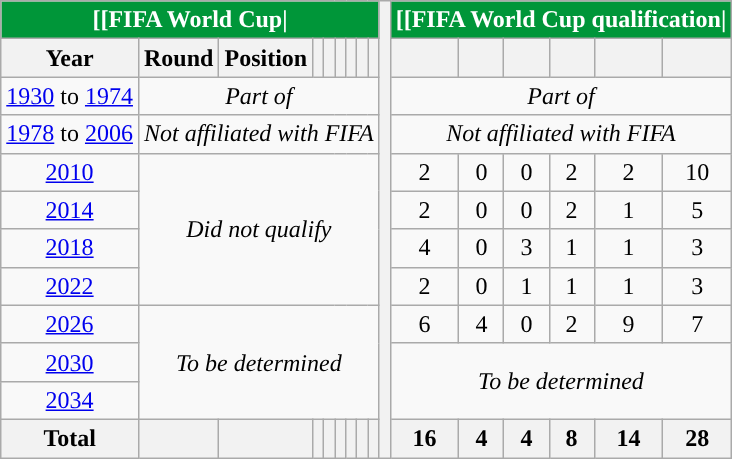<table class="wikitable" style="text-align: center;">
<tr>
<th colspan=9 style="background:#009639; color:white; ">[[FIFA World Cup|</th>
<th rowspan=41></th>
<th colspan=7 style="background:#009639; color:white; ">[[FIFA World Cup qualification|</th>
</tr>
<tr>
<th>Year</th>
<th>Round</th>
<th>Position</th>
<th></th>
<th></th>
<th></th>
<th></th>
<th></th>
<th></th>
<th></th>
<th></th>
<th></th>
<th></th>
<th></th>
<th></th>
</tr>
<tr>
<td><a href='#'>1930</a> to <a href='#'>1974</a></td>
<td colspan=8><em>Part of </em></td>
<td colspan=6><em>Part of </em></td>
</tr>
<tr>
<td><a href='#'>1978</a> to <a href='#'>2006</a></td>
<td colspan=8><em>Not affiliated with FIFA</em></td>
<td colspan=6><em>Not affiliated with FIFA</em></td>
</tr>
<tr>
<td> <a href='#'>2010</a></td>
<td colspan=8 rowspan=4><em>Did not qualify</em></td>
<td>2</td>
<td>0</td>
<td>0</td>
<td>2</td>
<td>2</td>
<td>10</td>
</tr>
<tr>
<td> <a href='#'>2014</a></td>
<td>2</td>
<td>0</td>
<td>0</td>
<td>2</td>
<td>1</td>
<td>5</td>
</tr>
<tr>
<td> <a href='#'>2018</a></td>
<td>4</td>
<td>0</td>
<td>3</td>
<td>1</td>
<td>1</td>
<td>3</td>
</tr>
<tr>
<td> <a href='#'>2022</a></td>
<td>2</td>
<td>0</td>
<td>1</td>
<td>1</td>
<td>1</td>
<td>3</td>
</tr>
<tr>
<td>   <a href='#'>2026</a></td>
<td colspan=8 rowspan=3><em>To be determined</em></td>
<td>6</td>
<td>4</td>
<td>0</td>
<td>2</td>
<td>9</td>
<td>7</td>
</tr>
<tr>
<td>   <a href='#'>2030</a></td>
<td colspan=6 rowspan=2><em>To be determined</em></td>
</tr>
<tr>
<td> <a href='#'>2034</a></td>
</tr>
<tr>
<th>Total</th>
<th></th>
<th></th>
<th></th>
<th></th>
<th></th>
<th></th>
<th></th>
<th></th>
<th>16</th>
<th>4</th>
<th>4</th>
<th>8</th>
<th>14</th>
<th>28</th>
</tr>
</table>
